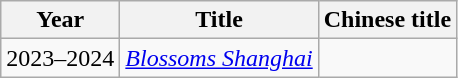<table class="wikitable">
<tr ">
<th>Year</th>
<th>Title</th>
<th>Chinese title</th>
</tr>
<tr>
<td>2023–2024</td>
<td><em><a href='#'>Blossoms Shanghai</a></em></td>
<td></td>
</tr>
</table>
